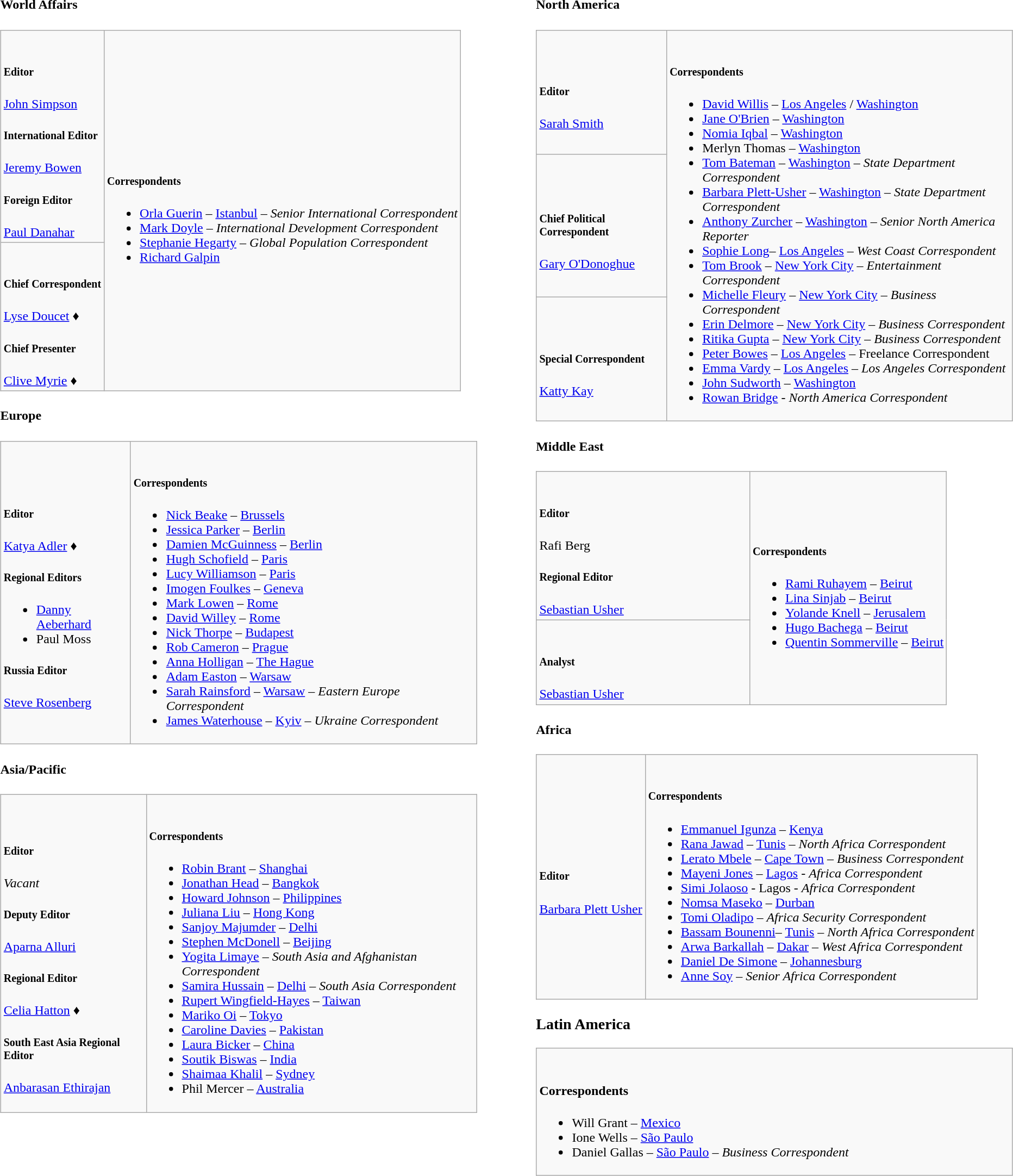<table width="100%">
<tr valign="top">
<td width="48%"><br><h4>World Affairs</h4><table class="wikitable">
<tr>
<td><br><h5>Editor</h5><a href='#'>John Simpson</a><h5>International Editor</h5><a href='#'>Jeremy Bowen</a><h5>Foreign Editor</h5><a href='#'>Paul Danahar</a></td>
<td rowspan="2"><br><h5>Correspondents</h5><ul><li><a href='#'>Orla Guerin</a> – <a href='#'>Istanbul</a> – <em>Senior</em> <em>International Correspondent</em></li><li><a href='#'>Mark Doyle</a> – <em>International Development Correspondent</em></li><li><a href='#'>Stephanie Hegarty</a> – <em>Global Population Correspondent</em></li><li><a href='#'>Richard Galpin</a></li></ul></td>
</tr>
<tr>
<td><br><h5>Chief Correspondent</h5><a href='#'>Lyse Doucet</a> ♦<h5>Chief Presenter</h5><a href='#'>Clive Myrie</a> ♦</td>
</tr>
</table>
<h4>Europe</h4><table class="wikitable">
<tr>
<td><br><h5>Editor</h5><a href='#'>Katya Adler</a> ♦<h5>Regional Editors</h5><ul><li><a href='#'>Danny Aeberhard</a></li><li>Paul Moss</li></ul><h5>Russia Editor</h5><a href='#'>Steve Rosenberg</a></td>
<td><br><h5>Correspondents</h5><ul><li><a href='#'>Nick Beake</a> – <a href='#'>Brussels</a></li><li><a href='#'>Jessica Parker</a> – <a href='#'>Berlin</a></li><li><a href='#'>Damien McGuinness</a> – <a href='#'>Berlin</a></li><li><a href='#'>Hugh Schofield</a> – <a href='#'>Paris</a></li><li><a href='#'>Lucy Williamson</a> – <a href='#'>Paris</a></li><li><a href='#'>Imogen Foulkes</a> – <a href='#'>Geneva</a></li><li><a href='#'>Mark Lowen</a> – <a href='#'>Rome</a></li><li><a href='#'>David Willey</a> – <a href='#'>Rome</a></li><li><a href='#'>Nick Thorpe</a> – <a href='#'>Budapest</a></li><li><a href='#'>Rob Cameron</a> – <a href='#'>Prague</a></li><li><a href='#'>Anna Holligan</a> – <a href='#'>The Hague</a></li><li><a href='#'>Adam Easton</a> – <a href='#'>Warsaw</a></li><li><a href='#'>Sarah Rainsford</a> – <a href='#'>Warsaw</a> –  <em>Eastern Europe Correspondent</em></li><li><a href='#'>James Waterhouse</a> – <a href='#'>Kyiv</a> – <em>Ukraine Correspondent</em></li></ul></td>
</tr>
</table>
<h4>Asia/Pacific</h4><table class="wikitable">
<tr>
<td><br><h5>Editor</h5><em>Vacant</em><h5>Deputy Editor</h5><a href='#'>Aparna Alluri</a><h5>Regional Editor</h5><a href='#'>Celia Hatton</a> ♦<h5>South East Asia Regional Editor</h5><a href='#'>Anbarasan Ethirajan</a></td>
<td><br><h5>Correspondents</h5><ul><li><a href='#'>Robin Brant</a> – <a href='#'>Shanghai</a></li><li><a href='#'>Jonathan Head</a> – <a href='#'>Bangkok</a></li><li><a href='#'>Howard Johnson</a> – <a href='#'>Philippines</a></li><li><a href='#'>Juliana Liu</a> – <a href='#'>Hong Kong</a></li><li><a href='#'>Sanjoy Majumder</a> – <a href='#'>Delhi</a></li><li><a href='#'>Stephen McDonell</a>  – <a href='#'>Beijing</a></li><li><a href='#'>Yogita Limaye</a> – <em>South Asia and Afghanistan Correspondent</em></li><li><a href='#'>Samira Hussain</a> – <a href='#'>Delhi</a> – <em>South Asia Correspondent</em></li><li><a href='#'>Rupert Wingfield-Hayes</a> – <a href='#'>Taiwan</a></li><li><a href='#'>Mariko Oi</a> – <a href='#'>Tokyo</a></li><li><a href='#'>Caroline Davies</a> – <a href='#'>Pakistan</a></li><li><a href='#'>Laura Bicker</a> – <a href='#'>China</a></li><li><a href='#'>Soutik Biswas</a> – <a href='#'>India</a></li><li><a href='#'>Shaimaa Khalil</a> – <a href='#'>Sydney</a></li><li>Phil Mercer – <a href='#'>Australia</a></li></ul></td>
</tr>
</table>
</td>
<td></td>
<td width="48%"><br><h4>North America</h4><table class="wikitable">
<tr>
<td><br><h5>Editor</h5><a href='#'>Sarah Smith</a></td>
<td rowspan="3"><br><h5>Correspondents</h5><ul><li><a href='#'>David Willis</a> – <a href='#'>Los Angeles</a> / <a href='#'>Washington</a></li><li><a href='#'>Jane O'Brien</a> – <a href='#'>Washington</a></li><li><a href='#'>Nomia Iqbal</a> – <a href='#'>Washington</a></li><li>Merlyn Thomas – <a href='#'>Washington</a></li><li><a href='#'>Tom Bateman</a> – <a href='#'>Washington</a> – <em>State Department Correspondent</em></li><li><a href='#'>Barbara Plett-Usher</a> – <a href='#'>Washington</a> – <em>State Department Correspondent</em></li><li><a href='#'>Anthony Zurcher</a> – <a href='#'>Washington</a> – <em>Senior North America Reporter</em></li><li><a href='#'>Sophie Long</a>– <a href='#'>Los Angeles</a> – <em>West Coast Correspondent</em></li><li><a href='#'>Tom Brook</a> – <a href='#'>New York City</a> – <em>Entertainment Correspondent</em></li><li><a href='#'>Michelle Fleury</a> – <a href='#'>New York City</a> – <em>Business Correspondent</em></li><li><a href='#'>Erin Delmore</a> – <a href='#'>New York City</a> – <em>Business Correspondent</em></li><li><a href='#'>Ritika Gupta</a> – <a href='#'>New York City</a> – <em>Business Correspondent</em></li><li><a href='#'>Peter Bowes</a> – <a href='#'>Los Angeles</a> – Freelance Correspondent</li><li><a href='#'>Emma Vardy</a> – <a href='#'>Los Angeles</a> – <em>Los Angeles Correspondent</em></li><li><a href='#'>John Sudworth</a> – <a href='#'>Washington</a></li><li><a href='#'>Rowan Bridge</a> - <em>North America Correspondent</em></li></ul></td>
</tr>
<tr>
<td><br><h5>Chief Political Correspondent</h5><a href='#'>Gary O'Donoghue</a></td>
</tr>
<tr>
<td><br><h5>Special Correspondent</h5><a href='#'>Katty Kay</a></td>
</tr>
</table>
<h4>Middle East</h4><table class="wikitable">
<tr>
<td width="52%"><br><h5>Editor</h5>Rafi Berg<h5>Regional Editor</h5><a href='#'>Sebastian Usher</a></td>
<td rowspan="2"><br><h5>Correspondents</h5><ul><li><a href='#'>Rami Ruhayem</a> – <a href='#'>Beirut</a></li><li><a href='#'>Lina Sinjab</a> – <a href='#'>Beirut</a></li><li><a href='#'>Yolande Knell</a> – <a href='#'>Jerusalem</a></li><li><a href='#'>Hugo Bachega</a> – <a href='#'>Beirut</a></li><li><a href='#'>Quentin Sommerville</a> – <a href='#'>Beirut</a></li></ul></td>
</tr>
<tr>
<td><br><h5>Analyst</h5><a href='#'>Sebastian Usher</a></td>
</tr>
</table>
<h4>Africa</h4><table class="wikitable">
<tr>
<td><br><h5>Editor</h5><a href='#'>Barbara Plett Usher</a></td>
<td><br><h5>Correspondents</h5><ul><li><a href='#'>Emmanuel Igunza</a> – <a href='#'>Kenya</a></li><li><a href='#'>Rana Jawad</a> – <a href='#'>Tunis</a>  – <em>North Africa Correspondent</em></li><li><a href='#'>Lerato Mbele</a> – <a href='#'>Cape Town</a> – <em>Business Correspondent</em></li><li><a href='#'>Mayeni Jones</a> – <a href='#'>Lagos</a> - <em>Africa Correspondent</em></li><li><a href='#'>Simi Jolaoso</a> - Lagos - <em>Africa Correspondent</em></li><li><a href='#'>Nomsa Maseko</a> – <a href='#'>Durban</a></li><li><a href='#'>Tomi Oladipo</a> – <em>Africa Security Correspondent</em></li><li><a href='#'>Bassam Bounenni</a>– <a href='#'>Tunis</a> – <em>North Africa Correspondent</em></li><li><a href='#'>Arwa Barkallah</a> – <a href='#'>Dakar</a> – <em>West Africa Correspondent</em></li><li><a href='#'>Daniel De Simone</a> – <a href='#'>Johannesburg</a></li><li><a href='#'>Anne Soy</a> – <em>Senior Africa Correspondent</em></li></ul></td>
</tr>
</table>
<h3>Latin America</h3><table class="wikitable">
<tr>
<td width="52%"><br><h4>Correspondents</h4><ul><li>Will Grant – <a href='#'>Mexico</a></li><li>Ione Wells – <a href='#'>São Paulo</a></li><li>Daniel Gallas – <a href='#'>São Paulo</a> – <em>Business Correspondent</em></li></ul></td>
</tr>
</table>
</td>
</tr>
</table>
